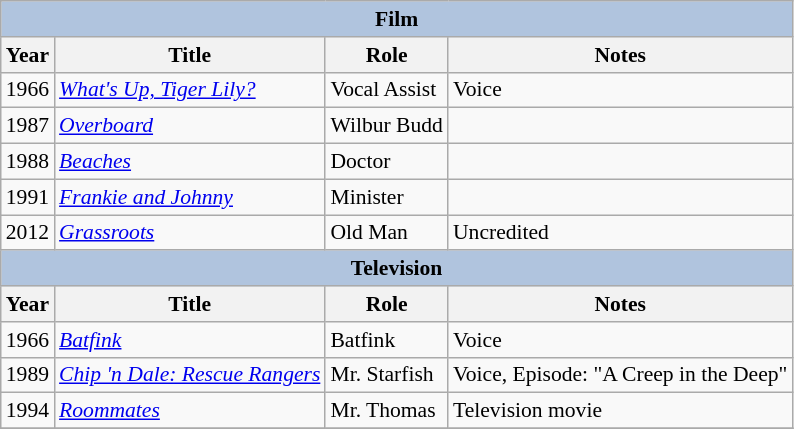<table class="wikitable" style="font-size: 90%;">
<tr>
<th colspan="4" style="background: LightSteelBlue;">Film</th>
</tr>
<tr>
<th>Year</th>
<th>Title</th>
<th>Role</th>
<th>Notes</th>
</tr>
<tr>
<td>1966</td>
<td><em><a href='#'>What's Up, Tiger Lily?</a></em></td>
<td>Vocal Assist</td>
<td>Voice</td>
</tr>
<tr>
<td>1987</td>
<td><em><a href='#'>Overboard</a></em></td>
<td>Wilbur Budd</td>
<td></td>
</tr>
<tr>
<td>1988</td>
<td><em><a href='#'>Beaches</a></em></td>
<td>Doctor</td>
<td></td>
</tr>
<tr>
<td>1991</td>
<td><em><a href='#'>Frankie and Johnny</a></em></td>
<td>Minister</td>
<td></td>
</tr>
<tr>
<td>2012</td>
<td><em><a href='#'>Grassroots</a></em></td>
<td>Old Man</td>
<td>Uncredited</td>
</tr>
<tr>
<th colspan="4" style="background: LightSteelBlue;">Television</th>
</tr>
<tr>
<th>Year</th>
<th>Title</th>
<th>Role</th>
<th>Notes</th>
</tr>
<tr>
<td>1966</td>
<td><em><a href='#'>Batfink</a></em></td>
<td>Batfink</td>
<td>Voice</td>
</tr>
<tr>
<td>1989</td>
<td><em><a href='#'>Chip 'n Dale: Rescue Rangers</a></em></td>
<td>Mr. Starfish</td>
<td>Voice, Episode: "A Creep in the Deep"</td>
</tr>
<tr>
<td>1994</td>
<td><em><a href='#'>Roommates</a></em></td>
<td>Mr. Thomas</td>
<td>Television movie</td>
</tr>
<tr>
</tr>
</table>
